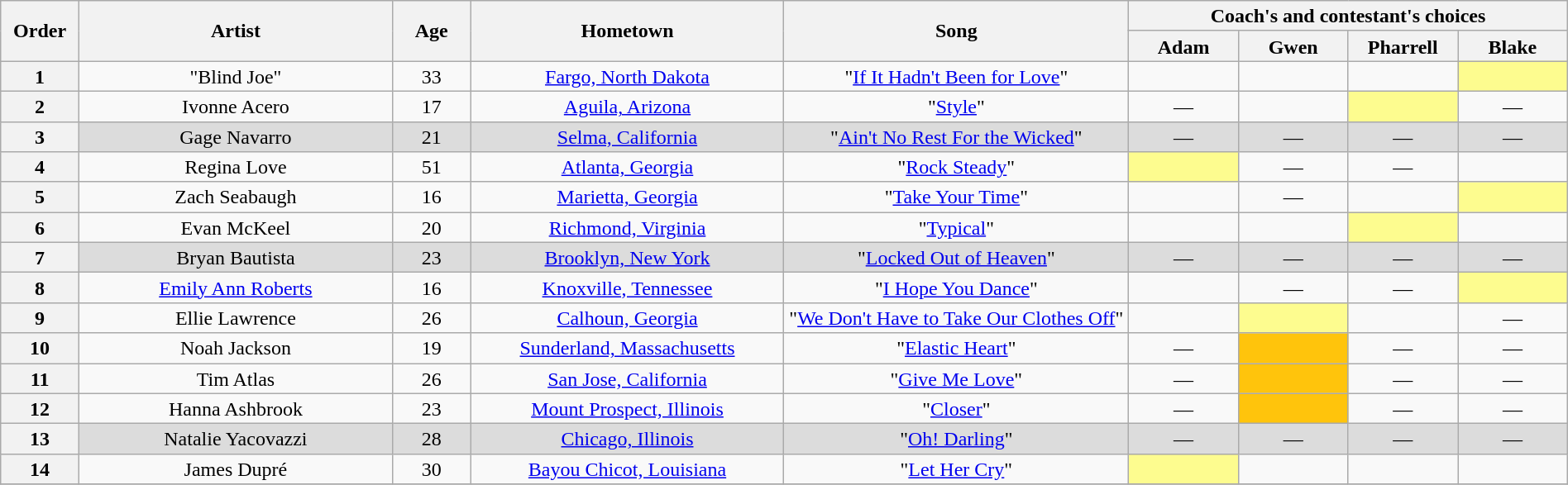<table class="wikitable" style="text-align:center; line-height:17px; width:100%;">
<tr>
<th scope="col" rowspan="2" style="width:05%;">Order</th>
<th scope="col" rowspan="2" style="width:20%;">Artist</th>
<th scope="col" rowspan="2" style="width:05%;">Age</th>
<th scope="col" rowspan="2" style="width:20%;">Hometown</th>
<th scope="col" rowspan="2" style="width:22%;">Song</th>
<th scope="col" colspan="4" style="width:28%;">Coach's and contestant's choices</th>
</tr>
<tr>
<th style="width:07%;">Adam</th>
<th style="width:07%;">Gwen</th>
<th style="width:07%;">Pharrell</th>
<th style="width:07%;">Blake</th>
</tr>
<tr>
<th>1</th>
<td>"Blind Joe"</td>
<td>33</td>
<td><a href='#'>Fargo, North Dakota</a></td>
<td>"<a href='#'>If It Hadn't Been for Love</a>"</td>
<td><strong></strong></td>
<td><strong></strong></td>
<td><strong></strong></td>
<td style="background:#fdfc8f;"><strong></strong></td>
</tr>
<tr>
<th>2</th>
<td>Ivonne Acero</td>
<td>17</td>
<td><a href='#'>Aguila, Arizona</a></td>
<td>"<a href='#'>Style</a>"</td>
<td>—</td>
<td><strong></strong></td>
<td style="background:#fdfc8f;"><strong></strong></td>
<td>—</td>
</tr>
<tr>
<th>3</th>
<td style="background:#DCDCDC;">Gage Navarro</td>
<td style="background:#DCDCDC;">21</td>
<td style="background:#DCDCDC;"><a href='#'>Selma, California</a></td>
<td style="background:#DCDCDC;">"<a href='#'>Ain't No Rest For the Wicked</a>"</td>
<td style="background:#DCDCDC;">—</td>
<td style="background:#DCDCDC;">—</td>
<td style="background:#DCDCDC;">—</td>
<td style="background:#DCDCDC;">—</td>
</tr>
<tr>
<th>4</th>
<td>Regina Love</td>
<td>51</td>
<td><a href='#'>Atlanta, Georgia</a></td>
<td>"<a href='#'>Rock Steady</a>"</td>
<td style="background:#fdfc8f;"><strong></strong></td>
<td>—</td>
<td>—</td>
<td><strong></strong></td>
</tr>
<tr>
<th>5</th>
<td>Zach Seabaugh</td>
<td>16</td>
<td><a href='#'>Marietta, Georgia</a></td>
<td>"<a href='#'>Take Your Time</a>"</td>
<td><strong></strong></td>
<td>—</td>
<td><strong></strong></td>
<td style="background:#fdfc8f;"><strong></strong></td>
</tr>
<tr>
<th>6</th>
<td>Evan McKeel</td>
<td>20</td>
<td><a href='#'>Richmond, Virginia</a></td>
<td>"<a href='#'>Typical</a>"</td>
<td><strong></strong></td>
<td><strong></strong></td>
<td style="background:#fdfc8f;"><strong></strong></td>
<td><strong></strong></td>
</tr>
<tr>
<th>7</th>
<td style="background:#DCDCDC;">Bryan Bautista</td>
<td style="background:#DCDCDC;">23</td>
<td style="background:#DCDCDC;"><a href='#'>Brooklyn, New York</a></td>
<td style="background:#DCDCDC;">"<a href='#'>Locked Out of Heaven</a>"</td>
<td style="background:#DCDCDC;">—</td>
<td style="background:#DCDCDC;">—</td>
<td style="background:#DCDCDC;">—</td>
<td style="background:#DCDCDC;">—</td>
</tr>
<tr>
<th>8</th>
<td><a href='#'>Emily Ann Roberts</a></td>
<td>16</td>
<td><a href='#'>Knoxville, Tennessee</a></td>
<td>"<a href='#'>I Hope You Dance</a>"</td>
<td><strong></strong></td>
<td>—</td>
<td>—</td>
<td style="background:#fdfc8f;"><strong></strong></td>
</tr>
<tr>
<th>9</th>
<td>Ellie Lawrence</td>
<td>26</td>
<td><a href='#'>Calhoun, Georgia</a></td>
<td>"<a href='#'>We Don't Have to Take Our Clothes Off</a>"</td>
<td><strong></strong></td>
<td style="background:#fdfc8f;"><strong></strong></td>
<td><strong></strong></td>
<td>—</td>
</tr>
<tr>
<th>10</th>
<td>Noah Jackson</td>
<td>19</td>
<td><a href='#'>Sunderland, Massachusetts</a></td>
<td>"<a href='#'>Elastic Heart</a>"</td>
<td>—</td>
<td style="background:#FFC40C;"><strong></strong></td>
<td>—</td>
<td>—</td>
</tr>
<tr>
<th>11</th>
<td>Tim Atlas</td>
<td>26</td>
<td><a href='#'>San Jose, California</a></td>
<td>"<a href='#'>Give Me Love</a>"</td>
<td>—</td>
<td style="background:#FFC40C;"><strong></strong></td>
<td>—</td>
<td>—</td>
</tr>
<tr>
<th>12</th>
<td>Hanna Ashbrook</td>
<td>23</td>
<td><a href='#'>Mount Prospect, Illinois</a></td>
<td>"<a href='#'>Closer</a>"</td>
<td>—</td>
<td style="background:#FFC40C;"><strong></strong></td>
<td>—</td>
<td>—</td>
</tr>
<tr>
<th>13</th>
<td style="background:#DCDCDC;">Natalie Yacovazzi</td>
<td style="background:#DCDCDC;">28</td>
<td style="background:#DCDCDC;"><a href='#'>Chicago, Illinois</a></td>
<td style="background:#DCDCDC;">"<a href='#'>Oh! Darling</a>"</td>
<td style="background:#DCDCDC;">—</td>
<td style="background:#DCDCDC;">—</td>
<td style="background:#DCDCDC;">—</td>
<td style="background:#DCDCDC;">—</td>
</tr>
<tr>
<th>14</th>
<td>James Dupré</td>
<td>30</td>
<td><a href='#'>Bayou Chicot, Louisiana</a></td>
<td>"<a href='#'>Let Her Cry</a>"</td>
<td style="background:#fdfc8f;"><strong></strong></td>
<td><strong></strong></td>
<td><strong></strong></td>
<td><strong></strong></td>
</tr>
<tr>
</tr>
</table>
